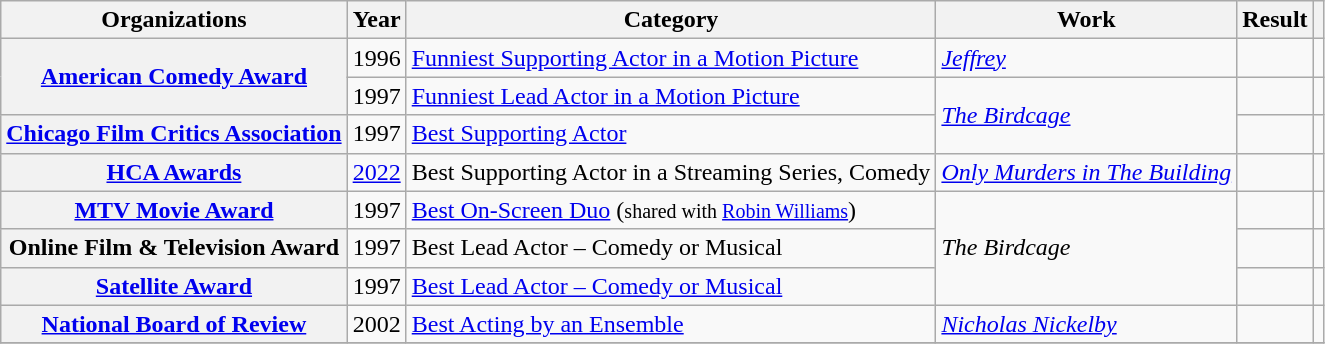<table class= "wikitable plainrowheaders sortable">
<tr>
<th>Organizations</th>
<th scope="col">Year</th>
<th scope="col">Category</th>
<th scope="col">Work</th>
<th scope="col">Result</th>
<th scope="col" class="unsortable"></th>
</tr>
<tr>
<th scope="row" rowspan="2"><a href='#'>American Comedy Award</a></th>
<td style="text-align:center;">1996</td>
<td><a href='#'>Funniest Supporting Actor in a Motion Picture</a></td>
<td><em><a href='#'>Jeffrey</a></em></td>
<td></td>
<td style="text-align:center;"></td>
</tr>
<tr>
<td style="text-align:center;">1997</td>
<td><a href='#'>Funniest Lead Actor in a Motion Picture</a></td>
<td rowspan=2><em><a href='#'>The Birdcage</a></em></td>
<td></td>
<td style="text-align:center;"></td>
</tr>
<tr>
<th scope="row" rowspan="1"><a href='#'>Chicago Film Critics Association</a></th>
<td style="text-align:center;">1997</td>
<td><a href='#'>Best Supporting Actor</a></td>
<td></td>
<td style="text-align:center;"></td>
</tr>
<tr>
<th scope="row" rowspan="1"><a href='#'>HCA Awards</a></th>
<td style="text-align:center;"><a href='#'>2022</a></td>
<td>Best Supporting Actor in a Streaming Series, Comedy</td>
<td><em><a href='#'>Only Murders in The Building</a></em></td>
<td></td>
<td style="text-align:center;"></td>
</tr>
<tr>
<th scope="row" rowspan="1"><a href='#'>MTV Movie Award</a></th>
<td style="text-align:center;">1997</td>
<td><a href='#'>Best On-Screen Duo</a> (<small>shared with <a href='#'>Robin Williams</a></small>)</td>
<td rowspan=3><em>The Birdcage</em></td>
<td></td>
<td style="text-align:center;"></td>
</tr>
<tr>
<th scope="row" rowspan="1">Online Film & Television Award</th>
<td style="text-align:center;">1997</td>
<td>Best Lead Actor – Comedy or Musical</td>
<td></td>
<td style="text-align:center;"></td>
</tr>
<tr>
<th scope="row" rowspan="1"><a href='#'>Satellite Award</a></th>
<td style="text-align:center;">1997</td>
<td><a href='#'>Best Lead Actor – Comedy or Musical</a></td>
<td></td>
<td style="text-align:center;"></td>
</tr>
<tr>
<th scope="row" rowspan="1"><a href='#'>National Board of Review</a></th>
<td style="text-align:center;">2002</td>
<td><a href='#'>Best Acting by an Ensemble</a></td>
<td><em><a href='#'>Nicholas Nickelby</a></em></td>
<td></td>
<td style="text-align:center;"></td>
</tr>
<tr>
</tr>
</table>
